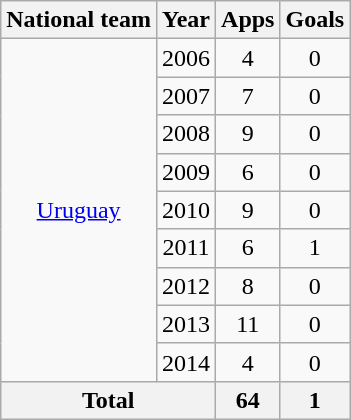<table class=wikitable style=text-align:center>
<tr>
<th>National team</th>
<th>Year</th>
<th>Apps</th>
<th>Goals</th>
</tr>
<tr>
<td rowspan=9><a href='#'>Uruguay</a></td>
<td>2006</td>
<td>4</td>
<td>0</td>
</tr>
<tr>
<td>2007</td>
<td>7</td>
<td>0</td>
</tr>
<tr>
<td>2008</td>
<td>9</td>
<td>0</td>
</tr>
<tr>
<td>2009</td>
<td>6</td>
<td>0</td>
</tr>
<tr>
<td>2010</td>
<td>9</td>
<td>0</td>
</tr>
<tr>
<td>2011</td>
<td>6</td>
<td>1</td>
</tr>
<tr>
<td>2012</td>
<td>8</td>
<td>0</td>
</tr>
<tr>
<td>2013</td>
<td>11</td>
<td>0</td>
</tr>
<tr>
<td>2014</td>
<td>4</td>
<td>0</td>
</tr>
<tr>
<th colspan=2>Total</th>
<th>64</th>
<th>1</th>
</tr>
</table>
